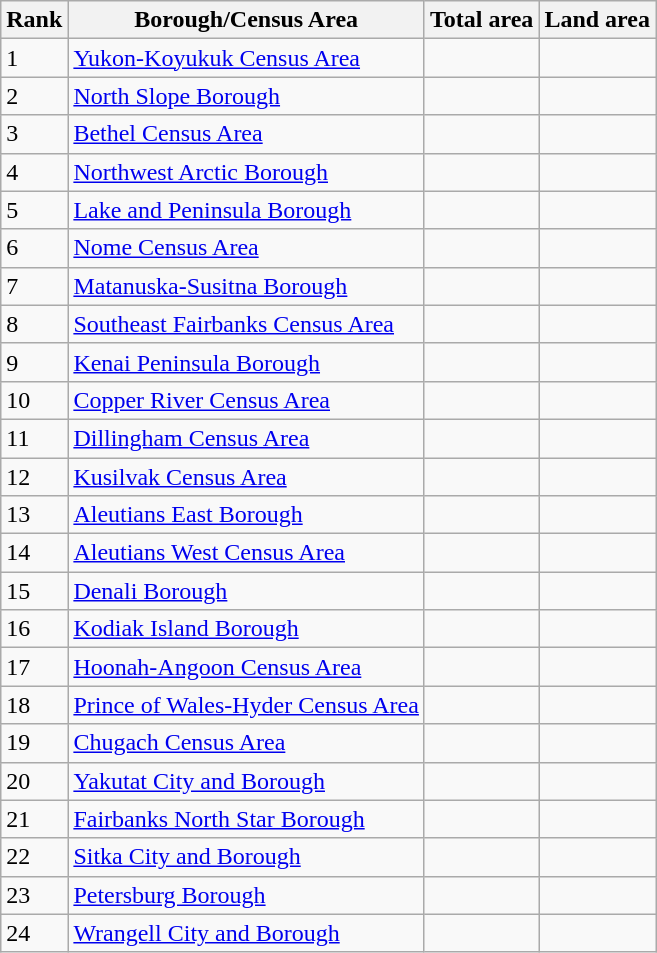<table class="sortable wikitable">
<tr>
<th>Rank</th>
<th>Borough/Census Area</th>
<th data-sort-type="number">Total area</th>
<th data-sort-type="number">Land area</th>
</tr>
<tr>
<td>1</td>
<td><a href='#'>Yukon-Koyukuk Census Area</a></td>
<td></td>
<td></td>
</tr>
<tr>
<td>2</td>
<td><a href='#'>North Slope Borough</a></td>
<td></td>
<td></td>
</tr>
<tr>
<td>3</td>
<td><a href='#'>Bethel Census Area</a></td>
<td></td>
<td></td>
</tr>
<tr>
<td>4</td>
<td><a href='#'>Northwest Arctic Borough</a></td>
<td></td>
<td></td>
</tr>
<tr>
<td>5</td>
<td><a href='#'>Lake and Peninsula Borough</a></td>
<td></td>
<td></td>
</tr>
<tr>
<td>6</td>
<td><a href='#'>Nome Census Area</a></td>
<td></td>
<td></td>
</tr>
<tr>
<td>7</td>
<td><a href='#'>Matanuska-Susitna Borough</a></td>
<td></td>
<td></td>
</tr>
<tr>
<td>8</td>
<td><a href='#'>Southeast Fairbanks Census Area</a></td>
<td></td>
<td></td>
</tr>
<tr>
<td>9</td>
<td><a href='#'>Kenai Peninsula Borough</a></td>
<td></td>
<td></td>
</tr>
<tr>
<td>10</td>
<td><a href='#'>Copper River Census Area</a></td>
<td></td>
<td></td>
</tr>
<tr>
<td>11</td>
<td><a href='#'>Dillingham Census Area</a></td>
<td></td>
<td></td>
</tr>
<tr>
<td>12</td>
<td><a href='#'>Kusilvak Census Area</a></td>
<td></td>
<td></td>
</tr>
<tr>
<td>13</td>
<td><a href='#'>Aleutians East Borough</a></td>
<td></td>
<td></td>
</tr>
<tr>
<td>14</td>
<td><a href='#'>Aleutians West Census Area</a></td>
<td></td>
<td></td>
</tr>
<tr>
<td>15</td>
<td><a href='#'>Denali Borough</a></td>
<td></td>
<td></td>
</tr>
<tr>
<td>16</td>
<td><a href='#'>Kodiak Island Borough</a></td>
<td></td>
<td></td>
</tr>
<tr>
<td>17</td>
<td><a href='#'>Hoonah-Angoon Census Area</a></td>
<td></td>
<td></td>
</tr>
<tr>
<td>18</td>
<td><a href='#'>Prince of Wales-Hyder Census Area</a></td>
<td></td>
<td></td>
</tr>
<tr>
<td>19</td>
<td><a href='#'>Chugach Census Area</a></td>
<td></td>
<td></td>
</tr>
<tr>
<td>20</td>
<td><a href='#'>Yakutat City and Borough</a></td>
<td></td>
<td></td>
</tr>
<tr>
<td>21</td>
<td><a href='#'>Fairbanks North Star Borough</a></td>
<td></td>
<td></td>
</tr>
<tr>
<td>22</td>
<td><a href='#'>Sitka City and Borough</a></td>
<td></td>
<td></td>
</tr>
<tr>
<td>23</td>
<td><a href='#'>Petersburg Borough</a></td>
<td></td>
<td></td>
</tr>
<tr>
<td>24</td>
<td><a href='#'>Wrangell City and Borough</a></td>
<td></td>
<td></td>
</tr>
</table>
